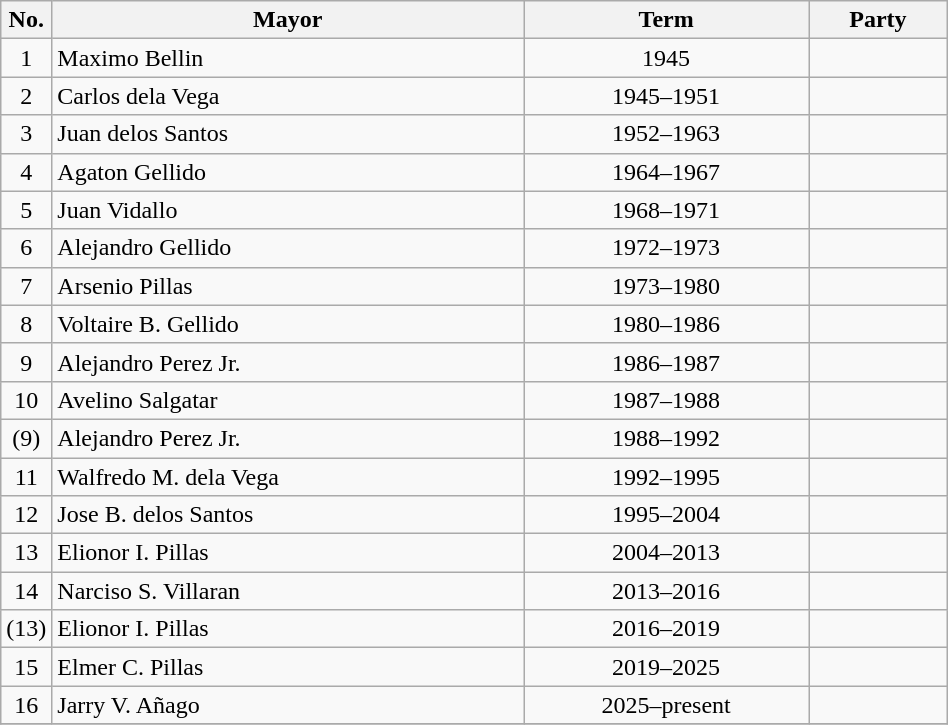<table class="wikitable"  width=50%>
<tr>
<th width=5%>No.</th>
<th>Mayor</th>
<th>Term</th>
<th colspan=2>Party</th>
</tr>
<tr>
<td align=center>1</td>
<td>Maximo Bellin</td>
<td align=center>1945</td>
<td></td>
</tr>
<tr>
<td align=center>2</td>
<td>Carlos dela Vega</td>
<td align=center>1945–1951</td>
<td></td>
</tr>
<tr>
<td align=center>3</td>
<td>Juan delos Santos</td>
<td align=center>1952–1963</td>
<td></td>
</tr>
<tr>
<td align=center>4</td>
<td>Agaton Gellido</td>
<td align=center>1964–1967</td>
<td></td>
</tr>
<tr>
<td align=center>5</td>
<td>Juan Vidallo</td>
<td align=center>1968–1971</td>
<td></td>
</tr>
<tr>
<td align=center>6</td>
<td>Alejandro Gellido</td>
<td align=center>1972–1973</td>
<td></td>
</tr>
<tr>
<td align=center>7</td>
<td>Arsenio Pillas</td>
<td align=center>1973–1980</td>
<td></td>
</tr>
<tr>
<td align=center>8</td>
<td>Voltaire B. Gellido</td>
<td align=center>1980–1986</td>
<td></td>
</tr>
<tr>
<td align=center>9</td>
<td>Alejandro Perez Jr.</td>
<td align=center>1986–1987</td>
<td></td>
</tr>
<tr>
<td align=center>10</td>
<td>Avelino Salgatar</td>
<td align=center>1987–1988</td>
<td></td>
</tr>
<tr>
<td align=center>(9)</td>
<td>Alejandro Perez Jr.</td>
<td align=center>1988–1992</td>
<td></td>
</tr>
<tr>
<td align=center>11</td>
<td>Walfredo M. dela Vega</td>
<td align=center>1992–1995</td>
<td></td>
</tr>
<tr>
<td align=center>12</td>
<td>Jose B. delos Santos</td>
<td align=center>1995–2004</td>
<td></td>
</tr>
<tr>
<td align=center>13</td>
<td>Elionor I. Pillas</td>
<td align=center>2004–2013</td>
<td></td>
</tr>
<tr>
<td align=center>14</td>
<td>Narciso S. Villaran</td>
<td align=center>2013–2016</td>
<td></td>
</tr>
<tr>
<td align=center>(13)</td>
<td>Elionor I. Pillas</td>
<td align=center>2016–2019</td>
<td></td>
</tr>
<tr>
<td align=center>15</td>
<td>Elmer C. Pillas</td>
<td align=center>2019–2025</td>
<td></td>
</tr>
<tr>
<td align=center>16</td>
<td>Jarry V. Añago</td>
<td align=center>2025–present</td>
<td></td>
</tr>
<tr>
</tr>
</table>
